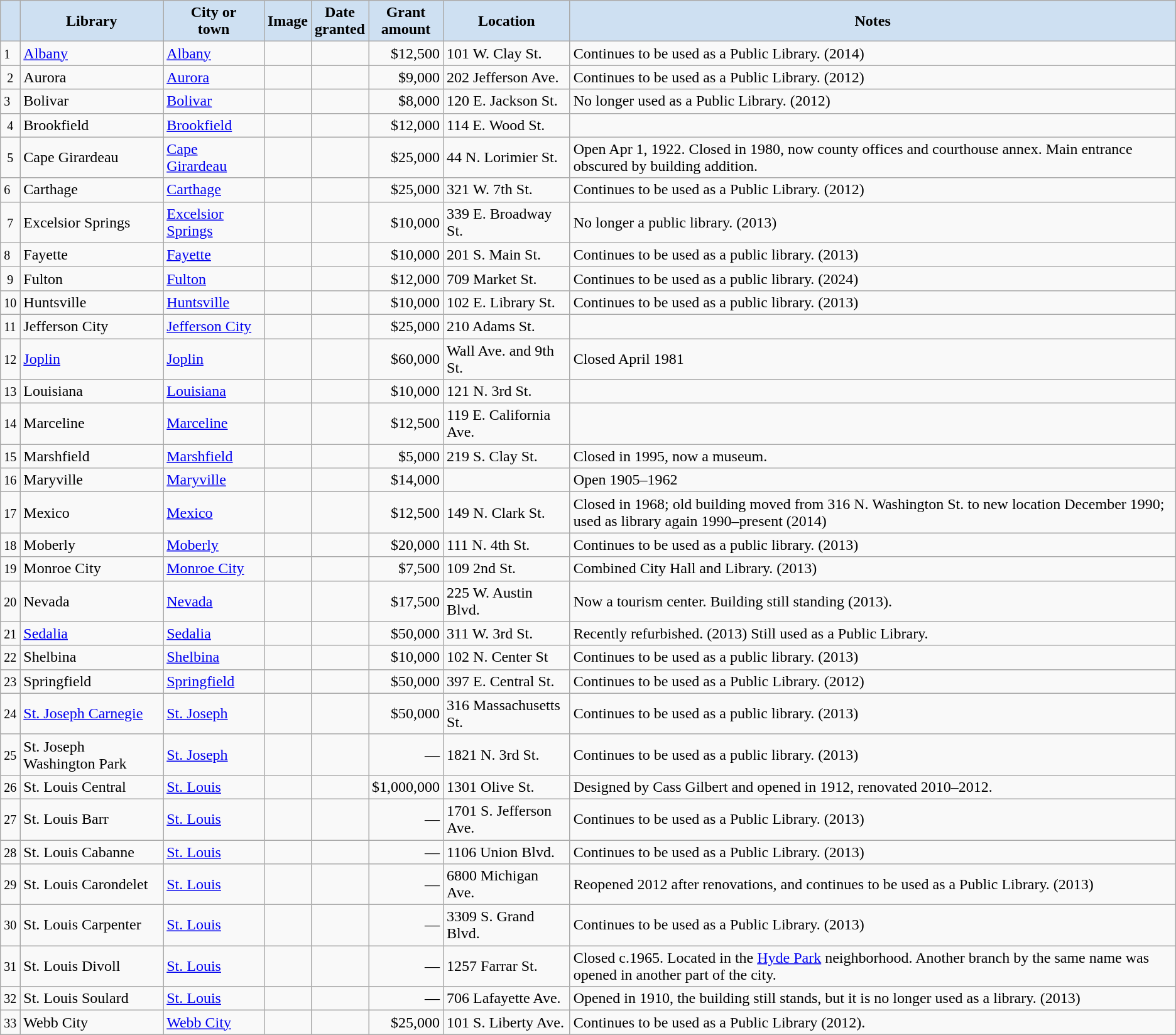<table class="wikitable sortable" align="center">
<tr>
<th style="background-color:#CEE0F2;"></th>
<th style="background-color:#CEE0F2;">Library</th>
<th style="background-color:#CEE0F2;">City or<br>town</th>
<th style="background-color:#CEE0F2;" class="unsortable">Image</th>
<th style="background-color:#CEE0F2;">Date<br>granted</th>
<th style="background-color:#CEE0F2;">Grant<br>amount</th>
<th style="background-color:#CEE0F2;">Location</th>
<th style="background-color:#CEE0F2;" class="unsortable">Notes</th>
</tr>
<tr ->
<td><small>1</small></td>
<td><a href='#'>Albany</a></td>
<td><a href='#'>Albany</a></td>
<td></td>
<td></td>
<td align=right>$12,500</td>
<td>101 W. Clay St.</td>
<td>Continues to be used as a Public Library. (2014)</td>
</tr>
<tr ->
<td align=center><small>2</small></td>
<td>Aurora</td>
<td><a href='#'>Aurora</a></td>
<td></td>
<td></td>
<td align=right>$9,000</td>
<td>202 Jefferson Ave.</td>
<td>Continues to be used as a Public Library. (2012)</td>
</tr>
<tr ->
<td><small>3</small></td>
<td>Bolivar</td>
<td><a href='#'>Bolivar</a></td>
<td></td>
<td></td>
<td align=right>$8,000</td>
<td>120 E. Jackson St.</td>
<td>No longer used as a Public Library. (2012)</td>
</tr>
<tr ->
<td align=center><small>4</small></td>
<td>Brookfield</td>
<td><a href='#'>Brookfield</a></td>
<td></td>
<td></td>
<td align=right>$12,000</td>
<td>114 E. Wood St.</td>
<td></td>
</tr>
<tr ->
<td align=center><small>5</small></td>
<td>Cape Girardeau</td>
<td><a href='#'>Cape Girardeau</a></td>
<td></td>
<td></td>
<td align=right>$25,000</td>
<td>44 N. Lorimier St.</td>
<td>Open Apr 1, 1922. Closed in 1980, now county offices and courthouse annex. Main entrance obscured by building addition.</td>
</tr>
<tr ->
<td><small>6</small></td>
<td>Carthage</td>
<td><a href='#'>Carthage</a></td>
<td></td>
<td></td>
<td align=right>$25,000</td>
<td>321 W. 7th St.</td>
<td>Continues to be used as a Public Library. (2012)</td>
</tr>
<tr ->
<td align=center><small>7</small></td>
<td>Excelsior Springs</td>
<td><a href='#'>Excelsior Springs</a></td>
<td></td>
<td></td>
<td align=right>$10,000</td>
<td>339 E. Broadway St.</td>
<td>No longer a public library. (2013)</td>
</tr>
<tr ->
<td><small>8</small></td>
<td>Fayette</td>
<td><a href='#'>Fayette</a></td>
<td></td>
<td></td>
<td align=right>$10,000</td>
<td>201 S. Main St.</td>
<td>Continues to be used as a public library. (2013)</td>
</tr>
<tr ->
<td align=center><small>9</small></td>
<td>Fulton</td>
<td><a href='#'>Fulton</a></td>
<td></td>
<td></td>
<td align=right>$12,000</td>
<td>709 Market St.</td>
<td>Continues to be used as a public library. (2024)</td>
</tr>
<tr ->
<td align=center><small>10</small></td>
<td>Huntsville</td>
<td><a href='#'>Huntsville</a></td>
<td></td>
<td></td>
<td align=right>$10,000</td>
<td>102 E. Library St.</td>
<td>Continues to be used as a public library. (2013)</td>
</tr>
<tr ->
<td><small>11</small></td>
<td>Jefferson City</td>
<td><a href='#'>Jefferson City</a></td>
<td></td>
<td></td>
<td align=right>$25,000</td>
<td>210 Adams St.</td>
<td></td>
</tr>
<tr ->
<td><small>12</small></td>
<td><a href='#'>Joplin</a></td>
<td><a href='#'>Joplin</a></td>
<td></td>
<td></td>
<td align=right>$60,000</td>
<td>Wall Ave. and 9th St.</td>
<td>Closed April 1981</td>
</tr>
<tr ->
<td><small>13</small></td>
<td>Louisiana</td>
<td><a href='#'>Louisiana</a></td>
<td></td>
<td></td>
<td align=right>$10,000</td>
<td>121 N. 3rd St.</td>
<td></td>
</tr>
<tr ->
<td align=center><small>14</small></td>
<td>Marceline</td>
<td><a href='#'>Marceline</a></td>
<td></td>
<td></td>
<td align=right>$12,500</td>
<td>119 E. California Ave.</td>
<td></td>
</tr>
<tr ->
<td align=center><small>15</small></td>
<td>Marshfield</td>
<td><a href='#'>Marshfield</a></td>
<td></td>
<td></td>
<td align=right>$5,000</td>
<td>219 S. Clay St.</td>
<td>Closed in 1995, now a museum.</td>
</tr>
<tr ->
<td align=center><small>16</small></td>
<td>Maryville</td>
<td><a href='#'>Maryville</a></td>
<td></td>
<td></td>
<td align=right>$14,000</td>
<td></td>
<td>Open 1905–1962</td>
</tr>
<tr ->
<td align=center><small>17</small></td>
<td>Mexico</td>
<td><a href='#'>Mexico</a></td>
<td></td>
<td></td>
<td align=right>$12,500</td>
<td>149 N. Clark St.</td>
<td>Closed in 1968; old building moved from 316 N. Washington St. to new location December 1990; used as library again 1990–present (2014)</td>
</tr>
<tr ->
<td align=center><small>18</small></td>
<td>Moberly</td>
<td><a href='#'>Moberly</a></td>
<td></td>
<td></td>
<td align=right>$20,000</td>
<td>111 N. 4th St.</td>
<td>Continues to be used as a public library. (2013)</td>
</tr>
<tr ->
<td align=center><small>19</small></td>
<td>Monroe City</td>
<td><a href='#'>Monroe City</a></td>
<td></td>
<td></td>
<td align=right>$7,500</td>
<td>109 2nd St.</td>
<td>Combined City Hall and Library. (2013)</td>
</tr>
<tr ->
<td align=center><small>20</small></td>
<td>Nevada</td>
<td><a href='#'>Nevada</a></td>
<td></td>
<td></td>
<td align=right>$17,500</td>
<td>225 W. Austin Blvd.</td>
<td>Now a tourism center. Building still standing (2013).</td>
</tr>
<tr ->
<td><small>21</small></td>
<td><a href='#'>Sedalia</a></td>
<td><a href='#'>Sedalia</a></td>
<td></td>
<td></td>
<td align=right>$50,000</td>
<td>311 W. 3rd St.</td>
<td>Recently refurbished. (2013)  Still used as a Public Library.</td>
</tr>
<tr ->
<td align=center><small>22</small></td>
<td>Shelbina</td>
<td><a href='#'>Shelbina</a></td>
<td></td>
<td></td>
<td align=right>$10,000</td>
<td>102 N. Center St</td>
<td>Continues to be used as a public library. (2013)</td>
</tr>
<tr ->
<td align=center><small>23</small></td>
<td>Springfield</td>
<td><a href='#'>Springfield</a></td>
<td></td>
<td></td>
<td align=right>$50,000</td>
<td>397 E. Central St.</td>
<td>Continues to be used as a Public Library. (2012)</td>
</tr>
<tr ->
<td><small>24</small></td>
<td><a href='#'>St. Joseph Carnegie</a></td>
<td><a href='#'>St. Joseph</a></td>
<td></td>
<td></td>
<td align=right>$50,000</td>
<td>316 Massachusetts St.</td>
<td>Continues to be used as a public library. (2013)</td>
</tr>
<tr ->
<td align=center><small>25</small></td>
<td>St. Joseph Washington Park</td>
<td><a href='#'>St. Joseph</a></td>
<td></td>
<td></td>
<td align=right>—</td>
<td>1821 N. 3rd St.</td>
<td>Continues to be used as a public library. (2013)</td>
</tr>
<tr ->
<td align=center><small>26</small></td>
<td>St. Louis Central</td>
<td><a href='#'>St. Louis</a></td>
<td></td>
<td></td>
<td align=right>$1,000,000</td>
<td>1301 Olive St.</td>
<td>Designed by Cass Gilbert and opened in 1912, renovated 2010–2012.</td>
</tr>
<tr ->
<td><small>27</small></td>
<td>St. Louis Barr</td>
<td><a href='#'>St. Louis</a></td>
<td></td>
<td></td>
<td align=right>—</td>
<td>1701 S. Jefferson Ave.</td>
<td>Continues to be used as a Public Library. (2013)</td>
</tr>
<tr ->
<td><small>28</small></td>
<td>St. Louis Cabanne</td>
<td><a href='#'>St. Louis</a></td>
<td></td>
<td></td>
<td align=right>—</td>
<td>1106 Union Blvd.</td>
<td>Continues to be used as a Public Library. (2013)</td>
</tr>
<tr ->
<td><small>29</small></td>
<td>St. Louis Carondelet</td>
<td><a href='#'>St. Louis</a></td>
<td></td>
<td></td>
<td align=right>—</td>
<td>6800 Michigan Ave.</td>
<td>Reopened 2012 after renovations, and continues to be used as a Public Library. (2013)</td>
</tr>
<tr ->
<td><small>30</small></td>
<td>St. Louis Carpenter</td>
<td><a href='#'>St. Louis</a></td>
<td></td>
<td></td>
<td align=right>—</td>
<td>3309 S. Grand Blvd.</td>
<td>Continues to be used as a Public Library. (2013)</td>
</tr>
<tr ->
<td align=center><small>31</small></td>
<td>St. Louis Divoll</td>
<td><a href='#'>St. Louis</a></td>
<td></td>
<td></td>
<td align=right>—</td>
<td>1257 Farrar St.</td>
<td>Closed c.1965. Located in the <a href='#'>Hyde Park</a> neighborhood. Another branch by the same name was opened in another part of the city.</td>
</tr>
<tr ->
<td align=center><small>32</small></td>
<td>St. Louis Soulard</td>
<td><a href='#'>St. Louis</a></td>
<td></td>
<td></td>
<td align=right>—</td>
<td>706 Lafayette Ave.</td>
<td>Opened in 1910, the building still stands, but it is no longer used as a library. (2013)</td>
</tr>
<tr ->
<td align=center><small>33</small></td>
<td>Webb City</td>
<td><a href='#'>Webb City</a></td>
<td></td>
<td></td>
<td align=right>$25,000</td>
<td>101 S. Liberty Ave.</td>
<td>Continues to be used as a Public Library (2012).</td>
</tr>
</table>
